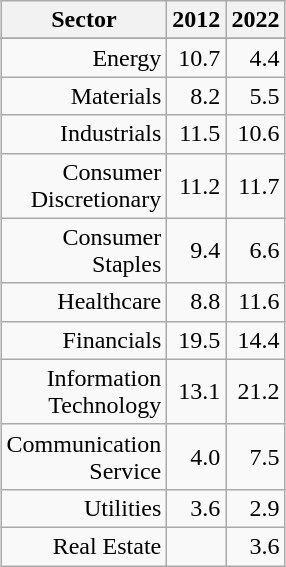<table class="wikitable sortable" style="margin-left:auto; margin-right:auto; text-align:right">
<tr>
<th style="width:2em;">Sector</th>
<th>2012</th>
<th>2022</th>
</tr>
<tr style="font--3weight:bold;background:#f0f0f0">
</tr>
<tr>
<td>Energy</td>
<td>10.7</td>
<td>4.4</td>
</tr>
<tr>
<td>Materials</td>
<td>8.2</td>
<td>5.5</td>
</tr>
<tr>
<td>Industrials</td>
<td>11.5</td>
<td>10.6</td>
</tr>
<tr>
<td>Consumer Discretionary</td>
<td>11.2</td>
<td>11.7</td>
</tr>
<tr>
<td>Consumer Staples</td>
<td>9.4</td>
<td>6.6</td>
</tr>
<tr>
<td>Healthcare</td>
<td>8.8</td>
<td>11.6</td>
</tr>
<tr>
<td>Financials</td>
<td>19.5</td>
<td>14.4</td>
</tr>
<tr>
<td>Information Technology</td>
<td>13.1</td>
<td>21.2</td>
</tr>
<tr>
<td>Communication Service</td>
<td>4.0</td>
<td>7.5</td>
</tr>
<tr>
<td>Utilities</td>
<td>3.6</td>
<td>2.9</td>
</tr>
<tr>
<td>Real Estate</td>
<td></td>
<td>3.6</td>
</tr>
</table>
